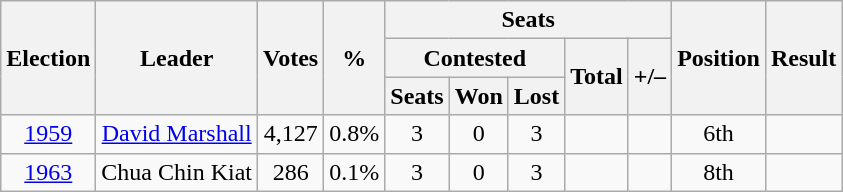<table class=wikitable style="text-align: center;">
<tr>
<th rowspan=3>Election</th>
<th rowspan=3>Leader</th>
<th rowspan=3>Votes</th>
<th rowspan=3>%</th>
<th colspan=5>Seats</th>
<th rowspan=3>Position</th>
<th rowspan=3>Result</th>
</tr>
<tr>
<th colspan=3>Contested</th>
<th rowspan=2>Total</th>
<th rowspan=2>+/–</th>
</tr>
<tr>
<th>Seats</th>
<th>Won</th>
<th>Lost</th>
</tr>
<tr>
<td><a href='#'>1959</a></td>
<td><a href='#'>David Marshall</a></td>
<td>4,127</td>
<td>0.8%</td>
<td>3</td>
<td>0</td>
<td>3</td>
<td></td>
<td></td>
<td> 6th</td>
<td></td>
</tr>
<tr>
<td><a href='#'>1963</a></td>
<td>Chua Chin Kiat</td>
<td>286</td>
<td>0.1%</td>
<td>3</td>
<td>0</td>
<td>3</td>
<td></td>
<td></td>
<td> 8th</td>
<td></td>
</tr>
</table>
